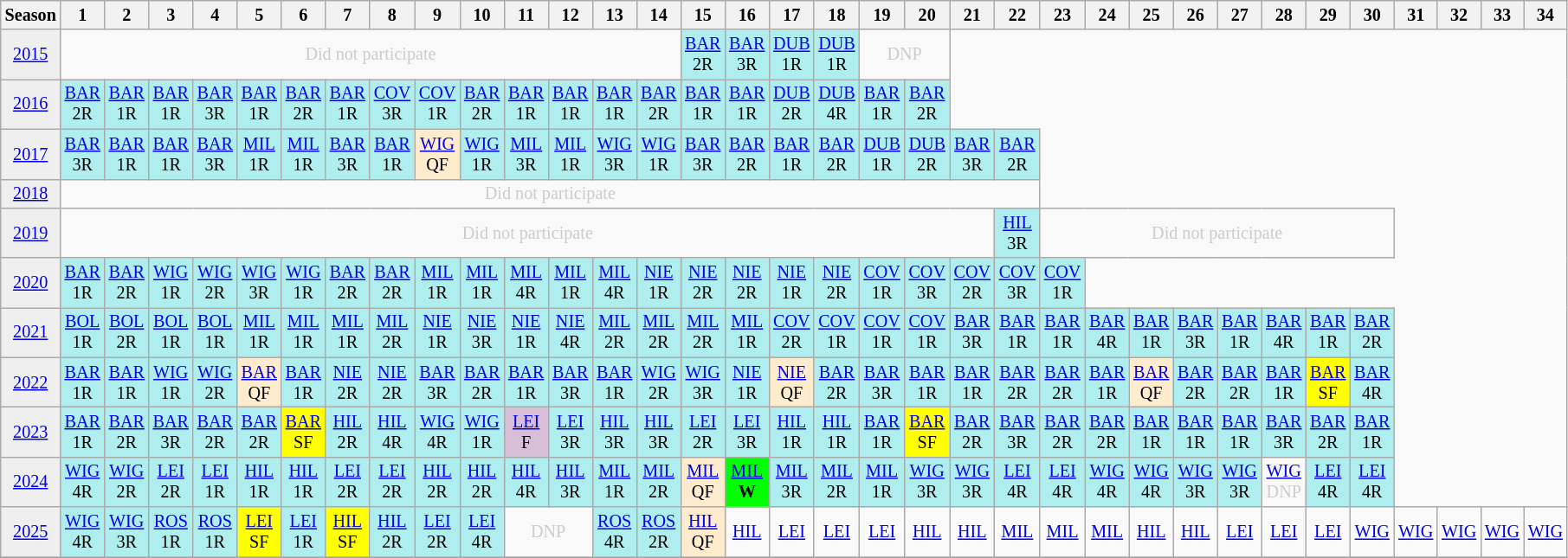<table class="wikitable" style="width:20%; margin:0; font-size:84%">
<tr>
<th>Season</th>
<th>1</th>
<th>2</th>
<th>3</th>
<th>4</th>
<th>5</th>
<th>6</th>
<th>7</th>
<th>8</th>
<th>9</th>
<th>10</th>
<th>11</th>
<th>12</th>
<th>13</th>
<th>14</th>
<th>15</th>
<th>16</th>
<th>17</th>
<th>18</th>
<th>19</th>
<th>20</th>
<th>21</th>
<th>22</th>
<th>23</th>
<th>24</th>
<th>25</th>
<th>26</th>
<th>27</th>
<th>28</th>
<th>29</th>
<th>30</th>
<th>31</th>
<th>32</th>
<th>33</th>
<th>34</th>
</tr>
<tr>
<td style="text-align:center; background:#efefef;"><a href='#'>2015</a> <br></td>
<td colspan="14" style="text-align:center; color:#ccc;">Did not participate</td>
<td style="text-align:center; background:#afeeee;"><a href='#'>BAR</a><br>2R</td>
<td style="text-align:center; background:#afeeee;"><a href='#'>BAR</a><br>3R</td>
<td style="text-align:center; background:#afeeee;"><a href='#'>DUB</a><br>1R</td>
<td style="text-align:center; background:#afeeee;"><a href='#'>DUB</a><br>1R</td>
<td colspan="2" style="text-align:center; color:#ccc;">DNP</td>
</tr>
<tr>
<td style="text-align:center; background:#efefef;"><a href='#'>2016</a></td>
<td style="text-align:center; background:#afeeee;"><a href='#'>BAR</a><br>2R</td>
<td style="text-align:center; background:#afeeee;"><a href='#'>BAR</a><br>1R</td>
<td style="text-align:center; background:#afeeee;"><a href='#'>BAR</a><br>1R</td>
<td style="text-align:center; background:#afeeee;"><a href='#'>BAR</a><br>3R</td>
<td style="text-align:center; background:#afeeee;"><a href='#'>BAR</a><br>1R</td>
<td style="text-align:center; background:#afeeee;"><a href='#'>BAR</a><br>2R</td>
<td style="text-align:center; background:#afeeee;"><a href='#'>BAR</a><br>1R</td>
<td style="text-align:center; background:#afeeee;"><a href='#'>COV</a><br>3R</td>
<td style="text-align:center; background:#afeeee;"><a href='#'>COV</a><br>1R</td>
<td style="text-align:center; background:#afeeee;"><a href='#'>BAR</a><br>2R</td>
<td style="text-align:center; background:#afeeee;"><a href='#'>BAR</a><br>1R</td>
<td style="text-align:center; background:#afeeee;"><a href='#'>BAR</a><br>1R</td>
<td style="text-align:center; background:#afeeee;"><a href='#'>BAR</a><br>1R</td>
<td style="text-align:center; background:#afeeee;"><a href='#'>BAR</a><br>2R</td>
<td style="text-align:center; background:#afeeee;"><a href='#'>BAR</a><br>1R</td>
<td style="text-align:center; background:#afeeee;"><a href='#'>BAR</a><br>1R</td>
<td style="text-align:center; background:#afeeee;"><a href='#'>DUB</a><br>2R</td>
<td style="text-align:center; background:#afeeee;"><a href='#'>DUB</a><br>4R</td>
<td style="text-align:center; background:#afeeee;"><a href='#'>BAR</a><br>1R</td>
<td style="text-align:center; background:#afeeee;"><a href='#'>BAR</a><br>2R</td>
</tr>
<tr>
<td style="text-align:center; background:#efefef;"><a href='#'>2017</a></td>
<td style="text-align:center; background:#afeeee;"><a href='#'>BAR</a><br>3R</td>
<td style="text-align:center; background:#afeeee;"><a href='#'>BAR</a><br>1R</td>
<td style="text-align:center; background:#afeeee;"><a href='#'>BAR</a><br>1R</td>
<td style="text-align:center; background:#afeeee;"><a href='#'>BAR</a><br>3R</td>
<td style="text-align:center; background:#afeeee;"><a href='#'>MIL</a><br>1R</td>
<td style="text-align:center; background:#afeeee;"><a href='#'>MIL</a><br>1R</td>
<td style="text-align:center; background:#afeeee;"><a href='#'>BAR</a><br>3R</td>
<td style="text-align:center; background:#afeeee;"><a href='#'>BAR</a><br>1R</td>
<td style="text-align:center; background:#ffebcd;"><a href='#'>WIG</a><br>QF</td>
<td style="text-align:center; background:#afeeee;"><a href='#'>WIG</a><br>1R</td>
<td style="text-align:center; background:#afeeee;"><a href='#'>MIL</a><br>3R</td>
<td style="text-align:center; background:#afeeee;"><a href='#'>MIL</a><br>1R</td>
<td style="text-align:center; background:#afeeee;"><a href='#'>WIG</a><br>3R</td>
<td style="text-align:center; background:#afeeee;"><a href='#'>WIG</a><br>1R</td>
<td style="text-align:center; background:#afeeee;"><a href='#'>BAR</a><br>3R</td>
<td style="text-align:center; background:#afeeee;"><a href='#'>BAR</a><br>2R</td>
<td style="text-align:center; background:#afeeee;"><a href='#'>BAR</a><br>1R</td>
<td style="text-align:center; background:#afeeee;"><a href='#'>BAR</a><br>2R</td>
<td style="text-align:center; background:#afeeee;"><a href='#'>DUB</a><br>1R</td>
<td style="text-align:center; background:#afeeee;"><a href='#'>DUB</a><br>2R</td>
<td style="text-align:center; background:#afeeee;"><a href='#'>BAR</a><br>3R</td>
<td style="text-align:center; background:#afeeee;"><a href='#'>BAR</a><br>2R</td>
</tr>
<tr>
<td style="text-align:center; background:#efefef;"><a href='#'>2018</a> <br></td>
<td colspan="22" style="text-align:center; color:#ccc;">Did not participate</td>
</tr>
<tr>
<td style="text-align:center; background:#efefef;"><a href='#'>2019</a> <br></td>
<td colspan="21" style="text-align:center; color:#ccc;">Did not participate</td>
<td style="text-align:center; background:#afeeee;"><a href='#'>HIL</a><br>3R</td>
<td colspan="8" style="text-align:center; color:#ccc;">Did not participate</td>
</tr>
<tr>
<td style="text-align:center; background:#efefef;"><a href='#'>2020</a></td>
<td style="text-align:center; background:#afeeee;"><a href='#'>BAR</a><br>1R</td>
<td style="text-align:center; background:#afeeee;"><a href='#'>BAR</a><br>2R</td>
<td style="text-align:center; background:#afeeee;"><a href='#'>WIG</a><br>1R</td>
<td style="text-align:center; background:#afeeee;"><a href='#'>WIG</a><br>2R</td>
<td style="text-align:center; background:#afeeee;"><a href='#'>WIG</a><br>3R</td>
<td style="text-align:center; background:#afeeee;"><a href='#'>WIG</a><br>1R</td>
<td style="text-align:center; background:#afeeee;"><a href='#'>BAR</a><br>2R</td>
<td style="text-align:center; background:#afeeee;"><a href='#'>BAR</a><br>2R</td>
<td style="text-align:center; background:#afeeee;"><a href='#'>MIL</a><br>1R</td>
<td style="text-align:center; background:#afeeee;"><a href='#'>MIL</a><br>1R</td>
<td style="text-align:center; background:#afeeee;"><a href='#'>MIL</a><br>4R</td>
<td style="text-align:center; background:#afeeee;"><a href='#'>MIL</a><br>1R</td>
<td style="text-align:center; background:#afeeee;"><a href='#'>MIL</a><br>4R</td>
<td style="text-align:center; background:#afeeee;"><a href='#'>NIE</a><br>1R</td>
<td style="text-align:center; background:#afeeee;"><a href='#'>NIE</a><br>2R</td>
<td style="text-align:center; background:#afeeee;"><a href='#'>NIE</a><br>2R</td>
<td style="text-align:center; background:#afeeee;"><a href='#'>NIE</a><br>1R</td>
<td style="text-align:center; background:#afeeee;"><a href='#'>NIE</a><br>2R</td>
<td style="text-align:center; background:#afeeee;"><a href='#'>COV</a><br>1R</td>
<td style="text-align:center; background:#afeeee;"><a href='#'>COV</a><br>3R</td>
<td style="text-align:center; background:#afeeee;"><a href='#'>COV</a><br>2R</td>
<td style="text-align:center; background:#afeeee;"><a href='#'>COV</a><br>3R</td>
<td style="text-align:center; background:#afeeee;"><a href='#'>COV</a><br>1R</td>
</tr>
<tr>
<td style="text-align:center; background:#efefef;"><a href='#'>2021</a></td>
<td style="text-align:center; background:#afeeee;"><a href='#'>BOL</a><br>1R</td>
<td style="text-align:center; background:#afeeee;"><a href='#'>BOL</a><br>2R</td>
<td style="text-align:center; background:#afeeee;"><a href='#'>BOL</a><br>1R</td>
<td style="text-align:center; background:#afeeee;"><a href='#'>BOL</a><br>1R</td>
<td style="text-align:center; background:#afeeee;"><a href='#'>MIL</a><br>1R</td>
<td style="text-align:center; background:#afeeee;"><a href='#'>MIL</a><br>1R</td>
<td style="text-align:center; background:#afeeee;"><a href='#'>MIL</a><br>1R</td>
<td style="text-align:center; background:#afeeee;"><a href='#'>MIL</a><br>2R</td>
<td style="text-align:center; background:#afeeee;"><a href='#'>NIE</a><br>1R</td>
<td style="text-align:center; background:#afeeee;"><a href='#'>NIE</a><br>3R</td>
<td style="text-align:center; background:#afeeee;"><a href='#'>NIE</a><br>1R</td>
<td style="text-align:center; background:#afeeee;"><a href='#'>NIE</a><br>4R</td>
<td style="text-align:center; background:#afeeee;"><a href='#'>MIL</a><br>2R</td>
<td style="text-align:center; background:#afeeee;"><a href='#'>MIL</a><br>2R</td>
<td style="text-align:center; background:#afeeee;"><a href='#'>MIL</a><br>2R</td>
<td style="text-align:center; background:#afeeee;"><a href='#'>MIL</a><br>1R</td>
<td style="text-align:center; background:#afeeee;"><a href='#'>COV</a><br>2R</td>
<td style="text-align:center; background:#afeeee;"><a href='#'>COV</a><br>1R</td>
<td style="text-align:center; background:#afeeee;"><a href='#'>COV</a><br>1R</td>
<td style="text-align:center; background:#afeeee;"><a href='#'>COV</a><br>1R</td>
<td style="text-align:center; background:#afeeee;"><a href='#'>BAR</a><br>3R</td>
<td style="text-align:center; background:#afeeee;"><a href='#'>BAR</a><br>1R</td>
<td style="text-align:center; background:#afeeee;"><a href='#'>BAR</a><br>1R</td>
<td style="text-align:center; background:#afeeee;"><a href='#'>BAR</a><br>4R</td>
<td style="text-align:center; background:#afeeee;"><a href='#'>BAR</a><br>1R</td>
<td style="text-align:center; background:#afeeee;"><a href='#'>BAR</a><br>3R</td>
<td style="text-align:center; background:#afeeee;"><a href='#'>BAR</a><br>1R</td>
<td style="text-align:center; background:#afeeee;"><a href='#'>BAR</a><br>4R</td>
<td style="text-align:center; background:#afeeee;"><a href='#'>BAR</a><br>1R</td>
<td style="text-align:center; background:#afeeee;"><a href='#'>BAR</a><br>2R</td>
</tr>
<tr>
<td style="text-align:center; background:#efefef;"><a href='#'>2022</a></td>
<td style="text-align:center; background:#afeeee;"><a href='#'>BAR</a><br>1R</td>
<td style="text-align:center; background:#afeeee;"><a href='#'>BAR</a><br>1R</td>
<td style="text-align:center; background:#afeeee;"><a href='#'>WIG</a><br>1R</td>
<td style="text-align:center; background:#afeeee;"><a href='#'>WIG</a><br>2R</td>
<td style="text-align:center; background:#ffebcd;"><a href='#'>BAR</a><br>QF</td>
<td style="text-align:center; background:#afeeee;"><a href='#'>BAR</a><br>1R</td>
<td style="text-align:center; background:#afeeee;"><a href='#'>NIE</a><br>2R</td>
<td style="text-align:center; background:#afeeee;"><a href='#'>NIE</a><br>2R</td>
<td style="text-align:center; background:#afeeee;"><a href='#'>BAR</a><br>3R</td>
<td style="text-align:center; background:#afeeee;"><a href='#'>BAR</a><br>2R</td>
<td style="text-align:center; background:#afeeee;"><a href='#'>BAR</a><br>1R</td>
<td style="text-align:center; background:#afeeee;"><a href='#'>BAR</a><br>3R</td>
<td style="text-align:center; background:#afeeee;"><a href='#'>BAR</a><br>1R</td>
<td style="text-align:center; background:#afeeee;"><a href='#'>WIG</a><br>2R</td>
<td style="text-align:center; background:#afeeee;"><a href='#'>WIG</a><br>3R</td>
<td style="text-align:center; background:#afeeee;"><a href='#'>NIE</a><br>1R</td>
<td style="text-align:center; background:#ffebcd;"><a href='#'>NIE</a><br>QF</td>
<td style="text-align:center; background:#afeeee;"><a href='#'>BAR</a><br>2R</td>
<td style="text-align:center; background:#afeeee;"><a href='#'>BAR</a><br>3R</td>
<td style="text-align:center; background:#afeeee;"><a href='#'>BAR</a><br>1R</td>
<td style="text-align:center; background:#afeeee;"><a href='#'>BAR</a><br>1R</td>
<td style="text-align:center; background:#afeeee;"><a href='#'>BAR</a><br>2R</td>
<td style="text-align:center; background:#afeeee;"><a href='#'>BAR</a><br>2R</td>
<td style="text-align:center; background:#afeeee;"><a href='#'>BAR</a><br>1R</td>
<td style="text-align:center; background:#ffebcd;"><a href='#'>BAR</a><br>QF</td>
<td style="text-align:center; background:#afeeee;"><a href='#'>BAR</a><br>2R</td>
<td style="text-align:center; background:#afeeee;"><a href='#'>BAR</a><br>2R</td>
<td style="text-align:center; background:#afeeee;"><a href='#'>BAR</a><br>1R</td>
<td style="text-align:center; background:yellow;"><a href='#'>BAR</a><br>SF</td>
<td style="text-align:center; background:#afeeee;"><a href='#'>BAR</a><br>4R</td>
</tr>
<tr>
<td style="text-align:center; background:#efefef;"><a href='#'>2023</a></td>
<td style="text-align:center; background:#afeeee;"><a href='#'>BAR</a><br>1R</td>
<td style="text-align:center; background:#afeeee;"><a href='#'>BAR</a><br>2R</td>
<td style="text-align:center; background:#afeeee;"><a href='#'>BAR</a><br>3R</td>
<td style="text-align:center; background:#afeeee;"><a href='#'>BAR</a><br>2R</td>
<td style="text-align:center; background:#afeeee;"><a href='#'>BAR</a><br>2R</td>
<td style="text-align:center; background:yellow;"><a href='#'>BAR</a><br>SF</td>
<td style="text-align:center; background:#afeeee;"><a href='#'>HIL</a><br>2R</td>
<td style="text-align:center; background:#afeeee;"><a href='#'>HIL</a><br>4R</td>
<td style="text-align:center; background:#afeeee;"><a href='#'>WIG</a><br>4R</td>
<td style="text-align:center; background:#afeeee;"><a href='#'>WIG</a><br>1R</td>
<td style="text-align:center; background:thistle;"><a href='#'>LEI</a><br>F</td>
<td style="text-align:center; background:#afeeee;"><a href='#'>LEI</a><br>3R</td>
<td style="text-align:center; background:#afeeee;"><a href='#'>HIL</a><br>3R</td>
<td style="text-align:center; background:#afeeee;"><a href='#'>HIL</a><br>3R</td>
<td style="text-align:center; background:#afeeee;"><a href='#'>LEI</a><br>2R</td>
<td style="text-align:center; background:#afeeee;"><a href='#'>LEI</a><br>3R</td>
<td style="text-align:center; background:#afeeee;"><a href='#'>HIL</a><br>1R</td>
<td style="text-align:center; background:#afeeee;"><a href='#'>HIL</a><br>1R</td>
<td style="text-align:center; background:#afeeee;"><a href='#'>BAR</a><br>1R</td>
<td style="text-align:center; background:yellow;"><a href='#'>BAR</a><br>SF</td>
<td style="text-align:center; background:#afeeee;"><a href='#'>BAR</a><br>2R</td>
<td style="text-align:center; background:#afeeee;"><a href='#'>BAR</a><br>3R</td>
<td style="text-align:center; background:#afeeee;"><a href='#'>BAR</a><br>2R</td>
<td style="text-align:center; background:#afeeee;"><a href='#'>BAR</a><br>2R</td>
<td style="text-align:center; background:#afeeee;"><a href='#'>BAR</a><br>1R</td>
<td style="text-align:center; background:#afeeee;"><a href='#'>BAR</a><br>1R</td>
<td style="text-align:center; background:#afeeee;"><a href='#'>BAR</a><br>1R</td>
<td style="text-align:center; background:#afeeee;"><a href='#'>BAR</a><br>3R</td>
<td style="text-align:center; background:#afeeee;"><a href='#'>BAR</a><br>2R</td>
<td style="text-align:center; background:#afeeee;"><a href='#'>BAR</a><br>1R</td>
</tr>
<tr>
<td style="text-align:center; background:#efefef;"><a href='#'>2024</a></td>
<td style="text-align:center; background:#afeeee;"><a href='#'>WIG</a><br>4R</td>
<td style="text-align:center; background:#afeeee;"><a href='#'>WIG</a><br>2R</td>
<td style="text-align:center; background:#afeeee;"><a href='#'>LEI</a><br>2R</td>
<td style="text-align:center; background:#afeeee;"><a href='#'>LEI</a><br>1R</td>
<td style="text-align:center; background:#afeeee;"><a href='#'>HIL</a><br>1R</td>
<td style="text-align:center; background:#afeeee;"><a href='#'>HIL</a><br>1R</td>
<td style="text-align:center; background:#afeeee;"><a href='#'>LEI</a><br>2R</td>
<td style="text-align:center; background:#afeeee;"><a href='#'>LEI</a><br>2R</td>
<td style="text-align:center; background:#afeeee;"><a href='#'>HIL</a><br>2R</td>
<td style="text-align:center; background:#afeeee;"><a href='#'>HIL</a><br>2R</td>
<td style="text-align:center; background:#afeeee;"><a href='#'>HIL</a><br>4R</td>
<td style="text-align:center; background:#afeeee;"><a href='#'>HIL</a><br>3R</td>
<td style="text-align:center; background:#afeeee;"><a href='#'>MIL</a><br>1R</td>
<td style="text-align:center; background:#afeeee;"><a href='#'>MIL</a><br>2R</td>
<td style="text-align:center; background:#ffebcd;"><a href='#'>MIL</a><br>QF</td>
<td style="text-align:center; background:lime;"><a href='#'>MIL</a><br><strong>W</strong></td>
<td style="text-align:center; background:#afeeee;"><a href='#'>MIL</a><br>3R</td>
<td style="text-align:center; background:#afeeee;"><a href='#'>MIL</a><br>2R</td>
<td style="text-align:center; background:#afeeee;"><a href='#'>MIL</a><br>1R</td>
<td style="text-align:center; background:#afeeee;"><a href='#'>WIG</a><br>3R</td>
<td style="text-align:center; background:#afeeee;"><a href='#'>WIG</a><br>3R</td>
<td style="text-align:center; background:#afeeee;"><a href='#'>LEI</a><br>4R</td>
<td style="text-align:center; background:#afeeee;"><a href='#'>LEI</a><br>4R</td>
<td style="text-align:center; background:#afeeee;"><a href='#'>WIG</a><br>4R</td>
<td style="text-align:center; background:#afeeee;"><a href='#'>WIG</a><br>4R</td>
<td style="text-align:center;background:#afeeee;"><a href='#'>WIG</a><br>3R</td>
<td style="text-align:center; background:#afeeee;"><a href='#'>WIG</a><br>3R</td>
<td style="text-align:center; color:#ccc;"><a href='#'>WIG</a><br>DNP</td>
<td style="text-align:center; background:#afeeee;"><a href='#'>LEI</a><br>4R</td>
<td style="text-align:center; background:#afeeee;"><a href='#'>LEI</a><br>4R</td>
</tr>
<tr>
<td style="text-align:center; background:#efefef;"><a href='#'>2025</a></td>
<td style="text-align:center; background:#afeeee;"><a href='#'>WIG</a><br>4R</td>
<td style="text-align:center; background:#afeeee;"><a href='#'>WIG</a><br>3R</td>
<td style="text-align:center; background:#afeeee;"><a href='#'>ROS</a><br>1R</td>
<td style="text-align:center; background:#afeeee;"><a href='#'>ROS</a><br>1R</td>
<td style="text-align:center; background:yellow;"><a href='#'>LEI</a><br>SF</td>
<td style="text-align:center; background:#afeeee;"><a href='#'>LEI</a><br>1R</td>
<td style="text-align:center; background:yellow;"><a href='#'>HIL</a><br>SF</td>
<td style="text-align:center; background:#afeeee;"><a href='#'>HIL</a><br>2R</td>
<td style="text-align:center; background:#afeeee;"><a href='#'>LEI</a><br>2R</td>
<td style="text-align:center; background:#afeeee;"><a href='#'>LEI</a><br>4R</td>
<td colspan=2 style="text-align:center; color:#ccc;">DNP</td>
<td style="text-align:center; background:#afeeee;"><a href='#'>ROS</a><br>4R</td>
<td style="text-align:center; background:#afeeee;"><a href='#'>ROS</a><br>2R</td>
<td style="text-align:center; background:#ffebcd;"><a href='#'>HIL</a><br>QF</td>
<td style="text-align:center; background:#;"><a href='#'>HIL</a><br></td>
<td style="text-align:center; background:#;"><a href='#'>LEI</a><br></td>
<td style="text-align:center; background:#;"><a href='#'>LEI</a><br></td>
<td style="text-align:center; background:#;"><a href='#'>LEI</a><br></td>
<td style="text-align:center; background:#;"><a href='#'>HIL</a><br></td>
<td style="text-align:center; background:#;"><a href='#'>HIL</a><br></td>
<td style="text-align:center; background:#;"><a href='#'>MIL</a><br></td>
<td style="text-align:center; background:#;"><a href='#'>MIL</a><br></td>
<td style="text-align:center; background:#;"><a href='#'>MIL</a><br></td>
<td style="text-align:center; background:#;"><a href='#'>HIL</a><br></td>
<td style="text-align:center; background:#;"><a href='#'>HIL</a><br></td>
<td style="text-align:center; background:#;"><a href='#'>LEI</a><br></td>
<td style="text-align:center; background:#;"><a href='#'>LEI</a><br></td>
<td style="text-align:center; background:#;"><a href='#'>LEI</a><br></td>
<td style="text-align:center; background:#;"><a href='#'>WIG</a><br></td>
<td style="text-align:center; background:#;"><a href='#'>WIG</a><br></td>
<td style="text-align:center; background:#;"><a href='#'>WIG</a><br></td>
<td style="text-align:center; background:#;"><a href='#'>WIG</a><br></td>
<td style="text-align:center; background:#;"><a href='#'>WIG</a><br></td>
</tr>
<tr>
</tr>
</table>
